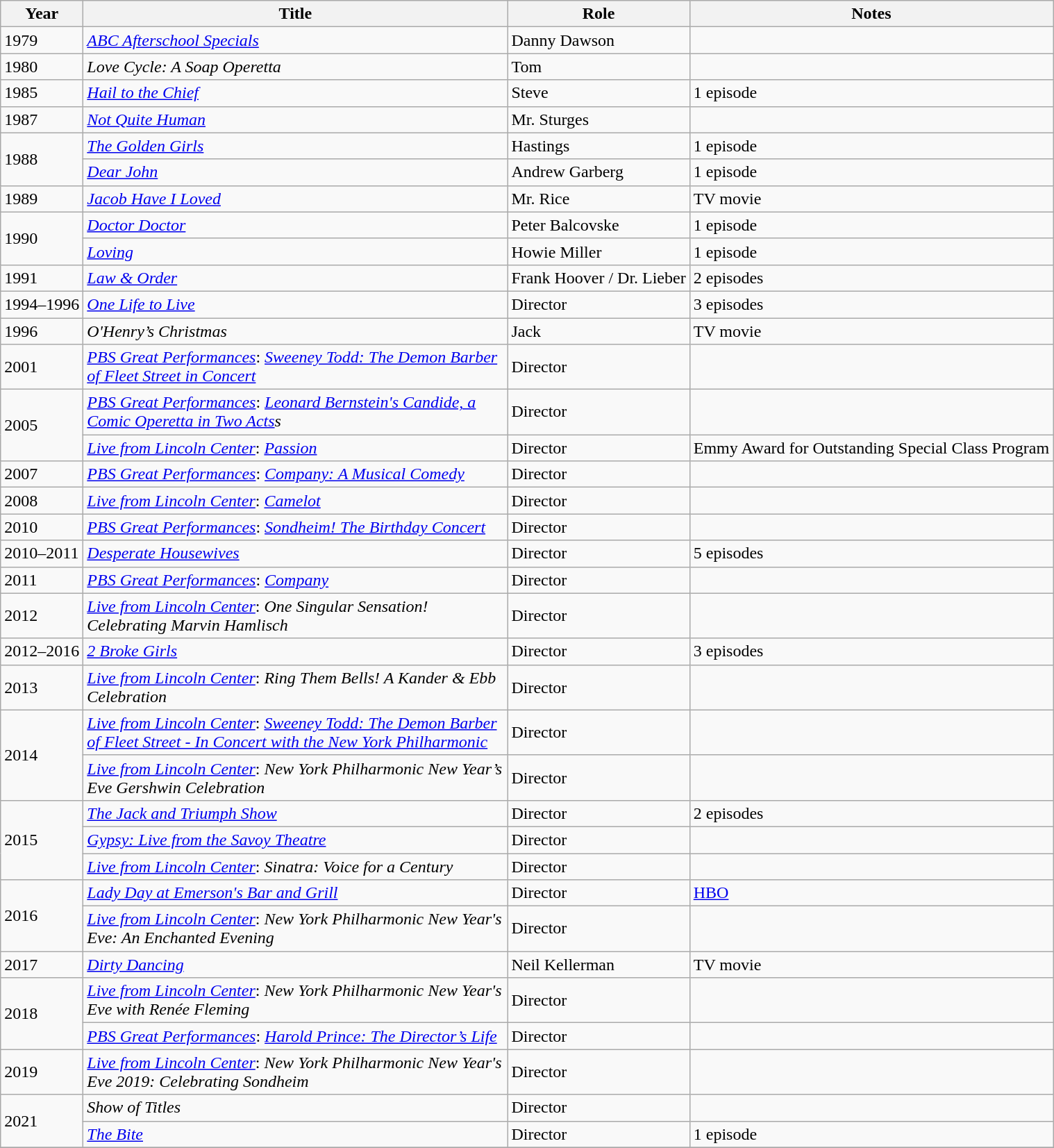<table class="wikitable">
<tr>
<th>Year</th>
<th scope="col" width="400px">Title</th>
<th>Role</th>
<th>Notes</th>
</tr>
<tr>
<td>1979</td>
<td><em><a href='#'>ABC Afterschool Specials</a></em></td>
<td>Danny Dawson</td>
<td></td>
</tr>
<tr>
<td>1980</td>
<td><em>Love Cycle: A Soap Operetta</em></td>
<td>Tom</td>
<td></td>
</tr>
<tr>
<td>1985</td>
<td><em><a href='#'>Hail to the Chief</a></em></td>
<td>Steve</td>
<td>1 episode</td>
</tr>
<tr>
<td>1987</td>
<td><em><a href='#'>Not Quite Human</a></em></td>
<td>Mr. Sturges</td>
<td></td>
</tr>
<tr>
<td rowspan=2>1988</td>
<td><em><a href='#'>The Golden Girls</a></em></td>
<td>Hastings</td>
<td>1 episode</td>
</tr>
<tr>
<td><em><a href='#'>Dear John</a></em></td>
<td>Andrew Garberg</td>
<td>1 episode</td>
</tr>
<tr>
<td>1989</td>
<td><em><a href='#'>Jacob Have I Loved</a></em></td>
<td>Mr. Rice</td>
<td>TV movie</td>
</tr>
<tr>
<td rowspan=2>1990</td>
<td><em><a href='#'>Doctor Doctor</a></em></td>
<td>Peter Balcovske</td>
<td>1 episode</td>
</tr>
<tr>
<td><em><a href='#'>Loving</a></em></td>
<td>Howie Miller</td>
<td>1 episode</td>
</tr>
<tr>
<td>1991</td>
<td><em><a href='#'>Law & Order</a></em></td>
<td>Frank Hoover / Dr. Lieber</td>
<td>2 episodes</td>
</tr>
<tr>
<td>1994–1996</td>
<td><em><a href='#'>One Life to Live</a></em></td>
<td>Director</td>
<td>3 episodes</td>
</tr>
<tr>
<td>1996</td>
<td><em>O'Henry’s Christmas</em></td>
<td>Jack</td>
<td>TV movie</td>
</tr>
<tr>
<td>2001</td>
<td><em><a href='#'>PBS Great Performances</a></em>: <em><a href='#'>Sweeney Todd: The Demon Barber of Fleet Street in Concert</a></em></td>
<td>Director</td>
<td></td>
</tr>
<tr>
<td rowspan=2>2005</td>
<td><em><a href='#'>PBS Great Performances</a></em>: <em><a href='#'>Leonard Bernstein's Candide, a Comic Operetta in Two Acts</a>s</em></td>
<td>Director</td>
<td></td>
</tr>
<tr>
<td><em><a href='#'>Live from Lincoln Center</a></em>: <em><a href='#'>Passion</a></em></td>
<td>Director</td>
<td>Emmy Award for Outstanding Special Class Program</td>
</tr>
<tr>
<td>2007</td>
<td><em><a href='#'>PBS Great Performances</a></em>: <em><a href='#'>Company: A Musical Comedy</a></em></td>
<td>Director</td>
<td></td>
</tr>
<tr>
<td>2008</td>
<td><em><a href='#'>Live from Lincoln Center</a></em>: <em><a href='#'>Camelot</a></em></td>
<td>Director</td>
<td></td>
</tr>
<tr>
<td>2010</td>
<td><em><a href='#'>PBS Great Performances</a></em>: <em><a href='#'>Sondheim! The Birthday Concert</a></em></td>
<td>Director</td>
<td></td>
</tr>
<tr>
<td>2010–2011</td>
<td><em><a href='#'>Desperate Housewives</a></em></td>
<td>Director</td>
<td>5 episodes</td>
</tr>
<tr>
<td>2011</td>
<td><em><a href='#'>PBS Great Performances</a></em>: <em><a href='#'>Company</a></em></td>
<td>Director</td>
<td></td>
</tr>
<tr>
<td>2012</td>
<td><em><a href='#'>Live from Lincoln Center</a></em>: <em>One Singular Sensation! Celebrating Marvin Hamlisch</em></td>
<td>Director</td>
<td></td>
</tr>
<tr>
<td>2012–2016</td>
<td><em><a href='#'>2 Broke Girls</a></em></td>
<td>Director</td>
<td>3 episodes</td>
</tr>
<tr>
<td>2013</td>
<td><em><a href='#'>Live from Lincoln Center</a></em>: <em>Ring Them Bells! A Kander & Ebb Celebration</em></td>
<td>Director</td>
<td></td>
</tr>
<tr>
<td rowspan=2>2014</td>
<td><em><a href='#'>Live from Lincoln Center</a></em>: <em><a href='#'>Sweeney Todd: The Demon Barber of Fleet Street - In Concert with the New York Philharmonic</a></em></td>
<td>Director</td>
<td></td>
</tr>
<tr>
<td><em><a href='#'>Live from Lincoln Center</a></em>: <em>New York Philharmonic New Year’s Eve Gershwin Celebration</em></td>
<td>Director</td>
<td></td>
</tr>
<tr>
<td rowspan=3>2015</td>
<td><em><a href='#'>The Jack and Triumph Show</a></em></td>
<td>Director</td>
<td>2 episodes</td>
</tr>
<tr>
<td><em><a href='#'>Gypsy: Live from the Savoy Theatre</a></em></td>
<td>Director</td>
<td></td>
</tr>
<tr>
<td><em><a href='#'>Live from Lincoln Center</a></em>: <em>Sinatra: Voice for a Century</em></td>
<td>Director</td>
<td></td>
</tr>
<tr>
<td rowspan=2>2016</td>
<td><em><a href='#'>Lady Day at Emerson's Bar and Grill</a></em></td>
<td>Director</td>
<td><a href='#'>HBO</a></td>
</tr>
<tr>
<td><em><a href='#'>Live from Lincoln Center</a></em>: <em>New York Philharmonic New Year's Eve: An Enchanted Evening</em></td>
<td>Director</td>
<td></td>
</tr>
<tr>
<td>2017</td>
<td><em><a href='#'>Dirty Dancing</a></em></td>
<td>Neil Kellerman</td>
<td>TV movie</td>
</tr>
<tr>
<td rowspan=2>2018</td>
<td><em><a href='#'>Live from Lincoln Center</a></em>: <em>New York Philharmonic New Year's Eve with Renée Fleming</em></td>
<td>Director</td>
<td></td>
</tr>
<tr>
<td><em><a href='#'>PBS Great Performances</a></em>: <em><a href='#'>Harold Prince: The Director’s Life</a></em></td>
<td>Director</td>
<td></td>
</tr>
<tr>
<td>2019</td>
<td><em><a href='#'>Live from Lincoln Center</a></em>: <em>New York Philharmonic New Year's Eve 2019: Celebrating Sondheim</em></td>
<td>Director</td>
<td></td>
</tr>
<tr>
<td rowspan=2>2021</td>
<td><em>Show of Titles</em></td>
<td>Director</td>
<td></td>
</tr>
<tr>
<td><em><a href='#'>The Bite</a></em></td>
<td>Director</td>
<td>1 episode</td>
</tr>
<tr>
</tr>
</table>
